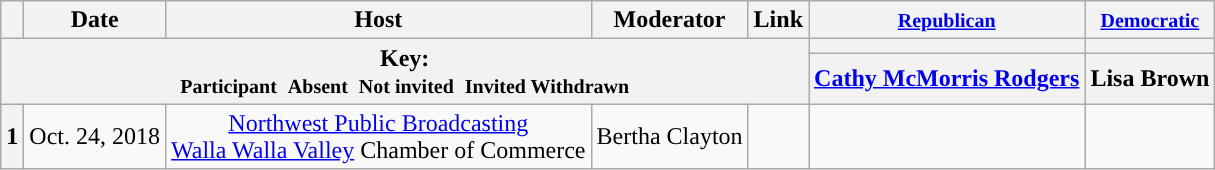<table class="wikitable" style="text-align:center;">
<tr>
<th scope="col"></th>
<th scope="col">Date</th>
<th scope="col">Host</th>
<th scope="col">Moderator</th>
<th scope="col">Link</th>
<th scope="col"><small><a href='#'>Republican</a></small></th>
<th scope="col"><small><a href='#'>Democratic</a></small></th>
</tr>
<tr>
<th colspan="5" rowspan="2">Key:<br> <small>Participant </small>  <small>Absent </small>  <small>Not invited </small>  <small>Invited  Withdrawn</small></th>
<th scope="col" style="background:"></th>
<th scope="col" style="background:"></th>
</tr>
<tr>
<th scope="col"><a href='#'>Cathy McMorris Rodgers</a></th>
<th scope="col">Lisa Brown</th>
</tr>
<tr>
<th>1</th>
<td style="white-space:nowrap;">Oct. 24, 2018</td>
<td style="white-space:nowrap;"><a href='#'>Northwest Public Broadcasting</a><br><a href='#'>Walla Walla Valley</a> Chamber of Commerce</td>
<td style="white-space:nowrap;">Bertha Clayton</td>
<td style="white-space:nowrap;"></td>
<td></td>
<td></td>
</tr>
</table>
